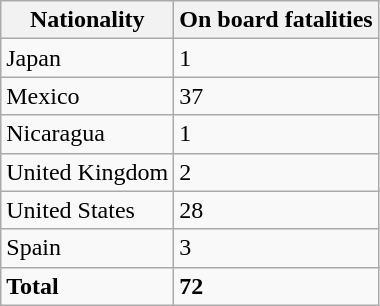<table class="wikitable sortable">
<tr>
<th scope="col">Nationality</th>
<th scope="col">On board fatalities</th>
</tr>
<tr>
<td>Japan</td>
<td>1</td>
</tr>
<tr>
<td>Mexico</td>
<td>37</td>
</tr>
<tr>
<td>Nicaragua</td>
<td>1</td>
</tr>
<tr>
<td>United Kingdom</td>
<td>2</td>
</tr>
<tr>
<td>United States</td>
<td>28</td>
</tr>
<tr>
<td>Spain</td>
<td>3</td>
</tr>
<tr>
<td><strong>Total</strong></td>
<td><strong>72</strong></td>
</tr>
</table>
